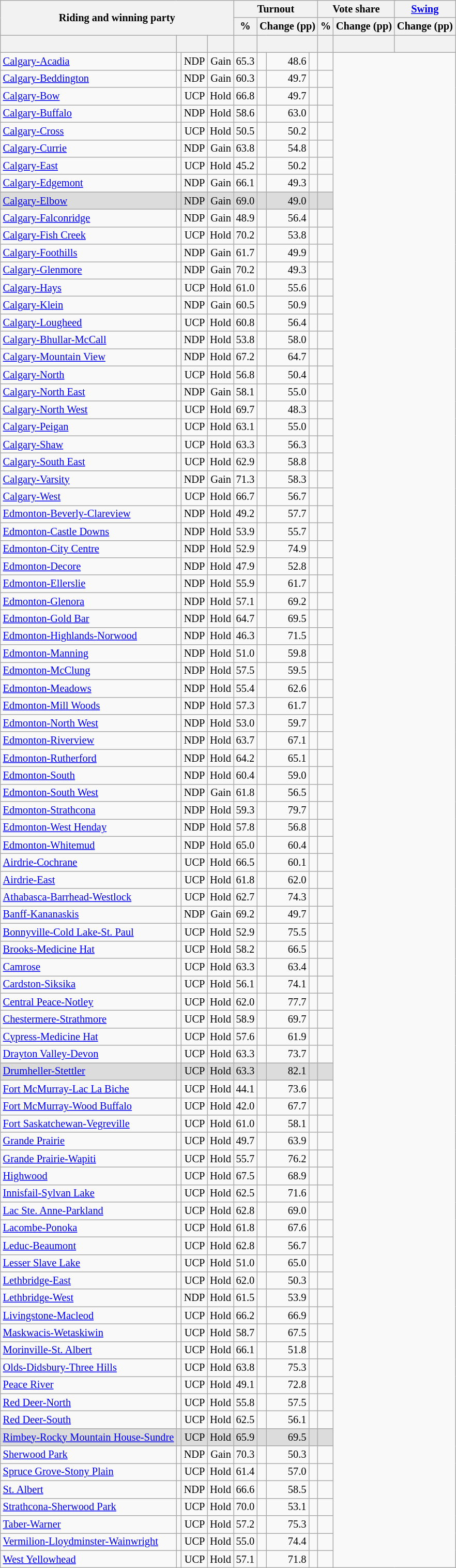<table class="wikitable sortable" style="text-align:right; font-size:85%">
<tr>
<th rowspan="2" colspan="4">Riding and winning party</th>
<th colspan="4">Turnout</th>
<th colspan="4">Vote share</th>
<th colspan="3"><a href='#'>Swing</a></th>
</tr>
<tr>
<th>%</th>
<th colspan="3">Change (pp)</th>
<th>%</th>
<th colspan="3">Change (pp)</th>
<th colspan="3">Change (pp)</th>
</tr>
<tr>
<th> </th>
<th colspan="2"></th>
<th></th>
<th></th>
<th colspan="3"></th>
<th></th>
<th colspan="3"></th>
<th colspan="3"></th>
</tr>
<tr>
<td style="text-align:left;"><a href='#'>Calgary-Acadia</a></td>
<td></td>
<td>NDP</td>
<td>Gain</td>
<td>65.3</td>
<td></td>
<td>48.6</td>
<td></td>
<td></td>
</tr>
<tr>
<td style="text-align:left;"><a href='#'>Calgary-Beddington</a></td>
<td></td>
<td>NDP</td>
<td>Gain</td>
<td>60.3</td>
<td></td>
<td>49.7</td>
<td></td>
<td></td>
</tr>
<tr>
<td style="text-align:left;"><a href='#'>Calgary-Bow</a></td>
<td></td>
<td>UCP</td>
<td>Hold</td>
<td>66.8</td>
<td></td>
<td>49.7</td>
<td></td>
<td></td>
</tr>
<tr>
<td style="text-align:left;"><a href='#'>Calgary-Buffalo</a></td>
<td></td>
<td>NDP</td>
<td>Hold</td>
<td>58.6</td>
<td></td>
<td>63.0</td>
<td></td>
<td></td>
</tr>
<tr>
<td style="text-align:left;"><a href='#'>Calgary-Cross</a></td>
<td></td>
<td>UCP</td>
<td>Hold</td>
<td>50.5</td>
<td></td>
<td>50.2</td>
<td></td>
<td></td>
</tr>
<tr>
<td style="text-align:left;"><a href='#'>Calgary-Currie</a></td>
<td></td>
<td>NDP</td>
<td>Gain</td>
<td>63.8</td>
<td></td>
<td>54.8</td>
<td></td>
<td></td>
</tr>
<tr>
<td style="text-align:left;"><a href='#'>Calgary-East</a></td>
<td></td>
<td>UCP</td>
<td>Hold</td>
<td>45.2</td>
<td></td>
<td>50.2</td>
<td></td>
<td></td>
</tr>
<tr>
<td style="text-align:left;"><a href='#'>Calgary-Edgemont</a></td>
<td></td>
<td>NDP</td>
<td>Gain</td>
<td>66.1</td>
<td></td>
<td>49.3</td>
<td></td>
<td></td>
</tr>
<tr style="background-color:#DCDCDC;">
<td style="text-align:left;"><a href='#'>Calgary-Elbow</a></td>
<td></td>
<td>NDP</td>
<td>Gain</td>
<td>69.0</td>
<td></td>
<td>49.0</td>
<td></td>
<td></td>
</tr>
<tr>
<td style="text-align:left;"><a href='#'>Calgary-Falconridge</a></td>
<td></td>
<td>NDP</td>
<td>Gain</td>
<td>48.9</td>
<td></td>
<td>56.4</td>
<td></td>
<td></td>
</tr>
<tr>
<td style="text-align:left;"><a href='#'>Calgary-Fish Creek</a></td>
<td></td>
<td>UCP</td>
<td>Hold</td>
<td>70.2</td>
<td></td>
<td>53.8</td>
<td></td>
<td></td>
</tr>
<tr>
<td style="text-align:left;"><a href='#'>Calgary-Foothills</a></td>
<td></td>
<td>NDP</td>
<td>Gain</td>
<td>61.7</td>
<td></td>
<td>49.9</td>
<td></td>
<td></td>
</tr>
<tr>
<td style="text-align:left;"><a href='#'>Calgary-Glenmore</a></td>
<td></td>
<td>NDP</td>
<td>Gain</td>
<td>70.2</td>
<td></td>
<td>49.3</td>
<td></td>
<td></td>
</tr>
<tr>
<td style="text-align:left;"><a href='#'>Calgary-Hays</a></td>
<td></td>
<td>UCP</td>
<td>Hold</td>
<td>61.0</td>
<td></td>
<td>55.6</td>
<td></td>
<td></td>
</tr>
<tr>
<td style="text-align:left;"><a href='#'>Calgary-Klein</a></td>
<td></td>
<td>NDP</td>
<td>Gain</td>
<td>60.5</td>
<td></td>
<td>50.9</td>
<td></td>
<td></td>
</tr>
<tr>
<td style="text-align:left;"><a href='#'>Calgary-Lougheed</a></td>
<td></td>
<td>UCP</td>
<td>Hold</td>
<td>60.8</td>
<td></td>
<td>56.4</td>
<td></td>
<td></td>
</tr>
<tr>
<td style="text-align:left;"><a href='#'>Calgary-Bhullar-McCall</a></td>
<td></td>
<td>NDP</td>
<td>Hold</td>
<td>53.8</td>
<td></td>
<td>58.0</td>
<td></td>
<td></td>
</tr>
<tr>
<td style="text-align:left;"><a href='#'>Calgary-Mountain View</a></td>
<td></td>
<td>NDP</td>
<td>Hold</td>
<td>67.2</td>
<td></td>
<td>64.7</td>
<td></td>
<td></td>
</tr>
<tr>
<td style="text-align:left;"><a href='#'>Calgary-North</a></td>
<td></td>
<td>UCP</td>
<td>Hold</td>
<td>56.8</td>
<td></td>
<td>50.4</td>
<td></td>
<td></td>
</tr>
<tr>
<td style="text-align:left;"><a href='#'>Calgary-North East</a></td>
<td></td>
<td>NDP</td>
<td>Gain</td>
<td>58.1</td>
<td></td>
<td>55.0</td>
<td></td>
<td></td>
</tr>
<tr>
<td style="text-align:left;"><a href='#'>Calgary-North West</a></td>
<td></td>
<td>UCP</td>
<td>Hold</td>
<td>69.7</td>
<td></td>
<td>48.3</td>
<td></td>
<td></td>
</tr>
<tr>
<td style="text-align:left;"><a href='#'>Calgary-Peigan</a></td>
<td></td>
<td>UCP</td>
<td>Hold</td>
<td>63.1</td>
<td></td>
<td>55.0</td>
<td></td>
<td></td>
</tr>
<tr>
<td style="text-align:left;"><a href='#'>Calgary-Shaw</a></td>
<td></td>
<td>UCP</td>
<td>Hold</td>
<td>63.3</td>
<td></td>
<td>56.3</td>
<td></td>
<td></td>
</tr>
<tr>
<td style="text-align:left;"><a href='#'>Calgary-South East</a></td>
<td></td>
<td>UCP</td>
<td>Hold</td>
<td>62.9</td>
<td></td>
<td>58.8</td>
<td></td>
<td></td>
</tr>
<tr>
<td style="text-align:left;"><a href='#'>Calgary-Varsity</a></td>
<td></td>
<td>NDP</td>
<td>Gain</td>
<td>71.3</td>
<td></td>
<td>58.3</td>
<td></td>
<td></td>
</tr>
<tr>
<td style="text-align:left;"><a href='#'>Calgary-West</a></td>
<td></td>
<td>UCP</td>
<td>Hold</td>
<td>66.7</td>
<td></td>
<td>56.7</td>
<td></td>
<td></td>
</tr>
<tr>
<td style="text-align:left;"><a href='#'>Edmonton-Beverly-Clareview</a></td>
<td></td>
<td>NDP</td>
<td>Hold</td>
<td>49.2</td>
<td></td>
<td>57.7</td>
<td></td>
<td></td>
</tr>
<tr>
<td style="text-align:left;"><a href='#'>Edmonton-Castle Downs</a></td>
<td></td>
<td>NDP</td>
<td>Hold</td>
<td>53.9</td>
<td></td>
<td>55.7</td>
<td></td>
<td></td>
</tr>
<tr>
<td style="text-align:left;"><a href='#'>Edmonton-City Centre</a></td>
<td></td>
<td>NDP</td>
<td>Hold</td>
<td>52.9</td>
<td></td>
<td>74.9</td>
<td></td>
<td></td>
</tr>
<tr>
<td style="text-align:left;"><a href='#'>Edmonton-Decore</a></td>
<td></td>
<td>NDP</td>
<td>Hold</td>
<td>47.9</td>
<td></td>
<td>52.8</td>
<td></td>
<td></td>
</tr>
<tr>
<td style="text-align:left;"><a href='#'>Edmonton-Ellerslie</a></td>
<td></td>
<td>NDP</td>
<td>Hold</td>
<td>55.9</td>
<td></td>
<td>61.7</td>
<td></td>
<td></td>
</tr>
<tr>
<td style="text-align:left;"><a href='#'>Edmonton-Glenora</a></td>
<td></td>
<td>NDP</td>
<td>Hold</td>
<td>57.1</td>
<td></td>
<td>69.2</td>
<td></td>
<td></td>
</tr>
<tr>
<td style="text-align:left;"><a href='#'>Edmonton-Gold Bar</a></td>
<td></td>
<td>NDP</td>
<td>Hold</td>
<td>64.7</td>
<td></td>
<td>69.5</td>
<td></td>
<td></td>
</tr>
<tr>
<td style="text-align:left;"><a href='#'>Edmonton-Highlands-Norwood</a></td>
<td></td>
<td>NDP</td>
<td>Hold</td>
<td>46.3</td>
<td></td>
<td>71.5</td>
<td></td>
<td></td>
</tr>
<tr>
<td style="text-align:left;"><a href='#'>Edmonton-Manning</a></td>
<td></td>
<td>NDP</td>
<td>Hold</td>
<td>51.0</td>
<td></td>
<td>59.8</td>
<td></td>
<td></td>
</tr>
<tr>
<td style="text-align:left;"><a href='#'>Edmonton-McClung</a></td>
<td></td>
<td>NDP</td>
<td>Hold</td>
<td>57.5</td>
<td></td>
<td>59.5</td>
<td></td>
<td></td>
</tr>
<tr>
<td style="text-align:left;"><a href='#'>Edmonton-Meadows</a></td>
<td></td>
<td>NDP</td>
<td>Hold</td>
<td>55.4</td>
<td></td>
<td>62.6</td>
<td></td>
<td></td>
</tr>
<tr>
<td style="text-align:left;"><a href='#'>Edmonton-Mill Woods</a></td>
<td></td>
<td>NDP</td>
<td>Hold</td>
<td>57.3</td>
<td></td>
<td>61.7</td>
<td></td>
<td></td>
</tr>
<tr>
<td style="text-align:left;"><a href='#'>Edmonton-North West</a></td>
<td></td>
<td>NDP</td>
<td>Hold</td>
<td>53.0</td>
<td></td>
<td>59.7</td>
<td></td>
<td></td>
</tr>
<tr>
<td style="text-align:left;"><a href='#'>Edmonton-Riverview</a></td>
<td></td>
<td>NDP</td>
<td>Hold</td>
<td>63.7</td>
<td></td>
<td>67.1</td>
<td></td>
<td></td>
</tr>
<tr>
<td style="text-align:left;"><a href='#'>Edmonton-Rutherford</a></td>
<td></td>
<td>NDP</td>
<td>Hold</td>
<td>64.2</td>
<td></td>
<td>65.1</td>
<td></td>
<td></td>
</tr>
<tr>
<td style="text-align:left;"><a href='#'>Edmonton-South</a></td>
<td></td>
<td>NDP</td>
<td>Hold</td>
<td>60.4</td>
<td></td>
<td>59.0</td>
<td></td>
<td></td>
</tr>
<tr>
<td style="text-align:left;"><a href='#'>Edmonton-South West</a></td>
<td></td>
<td>NDP</td>
<td>Gain</td>
<td>61.8</td>
<td></td>
<td>56.5</td>
<td></td>
<td></td>
</tr>
<tr>
<td style="text-align:left;"><a href='#'>Edmonton-Strathcona</a></td>
<td></td>
<td>NDP</td>
<td>Hold</td>
<td>59.3</td>
<td></td>
<td>79.7</td>
<td></td>
<td></td>
</tr>
<tr>
<td style="text-align:left;"><a href='#'>Edmonton-West Henday</a></td>
<td></td>
<td>NDP</td>
<td>Hold</td>
<td>57.8</td>
<td></td>
<td>56.8</td>
<td></td>
<td></td>
</tr>
<tr>
<td style="text-align:left;"><a href='#'>Edmonton-Whitemud</a></td>
<td></td>
<td>NDP</td>
<td>Hold</td>
<td>65.0</td>
<td></td>
<td>60.4</td>
<td></td>
<td></td>
</tr>
<tr>
<td style="text-align:left;"><a href='#'>Airdrie-Cochrane</a></td>
<td></td>
<td>UCP</td>
<td>Hold</td>
<td>66.5</td>
<td></td>
<td>60.1</td>
<td></td>
<td></td>
</tr>
<tr>
<td style="text-align:left;"><a href='#'>Airdrie-East</a></td>
<td></td>
<td>UCP</td>
<td>Hold</td>
<td>61.8</td>
<td></td>
<td>62.0</td>
<td></td>
<td></td>
</tr>
<tr>
<td style="text-align:left;"><a href='#'>Athabasca-Barrhead-Westlock</a></td>
<td></td>
<td>UCP</td>
<td>Hold</td>
<td>62.7</td>
<td></td>
<td>74.3</td>
<td></td>
<td></td>
</tr>
<tr>
<td style="text-align:left;"><a href='#'>Banff-Kananaskis</a></td>
<td></td>
<td>NDP</td>
<td>Gain</td>
<td>69.2</td>
<td></td>
<td>49.7</td>
<td></td>
<td></td>
</tr>
<tr>
<td style="text-align:left;"><a href='#'>Bonnyville-Cold Lake-St. Paul</a></td>
<td></td>
<td>UCP</td>
<td>Hold</td>
<td>52.9</td>
<td></td>
<td>75.5</td>
<td></td>
<td></td>
</tr>
<tr>
<td style="text-align:left;"><a href='#'>Brooks-Medicine Hat</a></td>
<td></td>
<td>UCP</td>
<td>Hold</td>
<td>58.2</td>
<td></td>
<td>66.5</td>
<td></td>
<td></td>
</tr>
<tr>
<td style="text-align:left;"><a href='#'>Camrose</a></td>
<td></td>
<td>UCP</td>
<td>Hold</td>
<td>63.3</td>
<td></td>
<td>63.4</td>
<td></td>
<td></td>
</tr>
<tr>
<td style="text-align:left;"><a href='#'>Cardston-Siksika</a></td>
<td></td>
<td>UCP</td>
<td>Hold</td>
<td>56.1</td>
<td></td>
<td>74.1</td>
<td></td>
<td></td>
</tr>
<tr>
<td style="text-align:left;"><a href='#'>Central Peace-Notley</a></td>
<td></td>
<td>UCP</td>
<td>Hold</td>
<td>62.0</td>
<td></td>
<td>77.7</td>
<td></td>
<td></td>
</tr>
<tr>
<td style="text-align:left;"><a href='#'>Chestermere-Strathmore</a></td>
<td></td>
<td>UCP</td>
<td>Hold</td>
<td>58.9</td>
<td></td>
<td>69.7</td>
<td></td>
<td></td>
</tr>
<tr>
<td style="text-align:left;"><a href='#'>Cypress-Medicine Hat</a></td>
<td></td>
<td>UCP</td>
<td>Hold</td>
<td>57.6</td>
<td></td>
<td>61.9</td>
<td></td>
<td></td>
</tr>
<tr>
<td style="text-align:left;"><a href='#'>Drayton Valley-Devon</a></td>
<td></td>
<td>UCP</td>
<td>Hold</td>
<td>63.3</td>
<td></td>
<td>73.7</td>
<td></td>
<td></td>
</tr>
<tr style="background-color:#DCDCDC;">
<td style="text-align:left;"><a href='#'>Drumheller-Stettler</a></td>
<td></td>
<td>UCP</td>
<td>Hold</td>
<td>63.3</td>
<td></td>
<td>82.1</td>
<td></td>
<td></td>
</tr>
<tr>
<td style="text-align:left;"><a href='#'>Fort McMurray-Lac La Biche</a></td>
<td></td>
<td>UCP</td>
<td>Hold</td>
<td>44.1</td>
<td></td>
<td>73.6</td>
<td></td>
<td></td>
</tr>
<tr>
<td style="text-align:left;"><a href='#'>Fort McMurray-Wood Buffalo</a></td>
<td></td>
<td>UCP</td>
<td>Hold</td>
<td>42.0</td>
<td></td>
<td>67.7</td>
<td></td>
<td></td>
</tr>
<tr>
<td style="text-align:left;"><a href='#'>Fort Saskatchewan-Vegreville</a></td>
<td></td>
<td>UCP</td>
<td>Hold</td>
<td>61.0</td>
<td></td>
<td>58.1</td>
<td></td>
<td></td>
</tr>
<tr>
<td style="text-align:left;"><a href='#'>Grande Prairie</a></td>
<td></td>
<td>UCP</td>
<td>Hold</td>
<td>49.7</td>
<td></td>
<td>63.9</td>
<td></td>
<td></td>
</tr>
<tr>
<td style="text-align:left;"><a href='#'>Grande Prairie-Wapiti</a></td>
<td></td>
<td>UCP</td>
<td>Hold</td>
<td>55.7</td>
<td></td>
<td>76.2</td>
<td></td>
<td></td>
</tr>
<tr>
<td style="text-align:left;"><a href='#'>Highwood</a></td>
<td></td>
<td>UCP</td>
<td>Hold</td>
<td>67.5</td>
<td></td>
<td>68.9</td>
<td></td>
<td></td>
</tr>
<tr>
<td style="text-align:left;"><a href='#'>Innisfail-Sylvan Lake</a></td>
<td></td>
<td>UCP</td>
<td>Hold</td>
<td>62.5</td>
<td></td>
<td>71.6</td>
<td></td>
<td></td>
</tr>
<tr>
<td style="text-align:left;"><a href='#'>Lac Ste. Anne-Parkland</a></td>
<td></td>
<td>UCP</td>
<td>Hold</td>
<td>62.8</td>
<td></td>
<td>69.0</td>
<td></td>
<td></td>
</tr>
<tr>
<td style="text-align:left;"><a href='#'>Lacombe-Ponoka</a></td>
<td></td>
<td>UCP</td>
<td>Hold</td>
<td>61.8</td>
<td></td>
<td>67.6</td>
<td></td>
<td></td>
</tr>
<tr>
<td style="text-align:left;"><a href='#'>Leduc-Beaumont</a></td>
<td></td>
<td>UCP</td>
<td>Hold</td>
<td>62.8</td>
<td></td>
<td>56.7</td>
<td></td>
<td></td>
</tr>
<tr>
<td style="text-align:left;"><a href='#'>Lesser Slave Lake</a></td>
<td></td>
<td>UCP</td>
<td>Hold</td>
<td>51.0</td>
<td></td>
<td>65.0</td>
<td></td>
<td></td>
</tr>
<tr>
<td style="text-align:left;"><a href='#'>Lethbridge-East</a></td>
<td></td>
<td>UCP</td>
<td>Hold</td>
<td>62.0</td>
<td></td>
<td>50.3</td>
<td></td>
<td></td>
</tr>
<tr>
<td style="text-align:left;"><a href='#'>Lethbridge-West</a></td>
<td></td>
<td>NDP</td>
<td>Hold</td>
<td>61.5</td>
<td></td>
<td>53.9</td>
<td></td>
<td></td>
</tr>
<tr>
<td style="text-align:left;"><a href='#'>Livingstone-Macleod</a></td>
<td></td>
<td>UCP</td>
<td>Hold</td>
<td>66.2</td>
<td></td>
<td>66.9</td>
<td></td>
<td></td>
</tr>
<tr>
<td style="text-align:left;"><a href='#'>Maskwacis-Wetaskiwin</a></td>
<td></td>
<td>UCP</td>
<td>Hold</td>
<td>58.7</td>
<td></td>
<td>67.5</td>
<td></td>
<td></td>
</tr>
<tr>
<td style="text-align:left;"><a href='#'>Morinville-St. Albert</a></td>
<td></td>
<td>UCP</td>
<td>Hold</td>
<td>66.1</td>
<td></td>
<td>51.8</td>
<td></td>
<td></td>
</tr>
<tr>
<td style="text-align:left;"><a href='#'>Olds-Didsbury-Three Hills</a></td>
<td></td>
<td>UCP</td>
<td>Hold</td>
<td>63.8</td>
<td></td>
<td>75.3</td>
<td></td>
<td></td>
</tr>
<tr>
<td style="text-align:left;"><a href='#'>Peace River</a></td>
<td></td>
<td>UCP</td>
<td>Hold</td>
<td>49.1</td>
<td></td>
<td>72.8</td>
<td></td>
<td></td>
</tr>
<tr>
<td style="text-align:left;"><a href='#'>Red Deer-North</a></td>
<td></td>
<td>UCP</td>
<td>Hold</td>
<td>55.8</td>
<td></td>
<td>57.5</td>
<td></td>
<td></td>
</tr>
<tr>
<td style="text-align:left;"><a href='#'>Red Deer-South</a></td>
<td></td>
<td>UCP</td>
<td>Hold</td>
<td>62.5</td>
<td></td>
<td>56.1</td>
<td></td>
<td></td>
</tr>
<tr style="background-color:#DCDCDC;">
<td style="text-align:left;"><a href='#'>Rimbey-Rocky Mountain House-Sundre</a></td>
<td></td>
<td>UCP</td>
<td>Hold</td>
<td>65.9</td>
<td></td>
<td>69.5</td>
<td></td>
<td></td>
</tr>
<tr>
<td style="text-align:left;"><a href='#'>Sherwood Park</a></td>
<td></td>
<td>NDP</td>
<td>Gain</td>
<td>70.3</td>
<td></td>
<td>50.3</td>
<td></td>
<td></td>
</tr>
<tr>
<td style="text-align:left;"><a href='#'>Spruce Grove-Stony Plain</a></td>
<td></td>
<td>UCP</td>
<td>Hold</td>
<td>61.4</td>
<td></td>
<td>57.0</td>
<td></td>
<td></td>
</tr>
<tr>
<td style="text-align:left;"><a href='#'>St. Albert</a></td>
<td></td>
<td>NDP</td>
<td>Hold</td>
<td>66.6</td>
<td></td>
<td>58.5</td>
<td></td>
<td></td>
</tr>
<tr>
<td style="text-align:left;"><a href='#'>Strathcona-Sherwood Park</a></td>
<td></td>
<td>UCP</td>
<td>Hold</td>
<td>70.0</td>
<td></td>
<td>53.1</td>
<td></td>
<td></td>
</tr>
<tr>
<td style="text-align:left;"><a href='#'>Taber-Warner</a></td>
<td></td>
<td>UCP</td>
<td>Hold</td>
<td>57.2</td>
<td></td>
<td>75.3</td>
<td></td>
<td></td>
</tr>
<tr>
<td style="text-align:left;"><a href='#'>Vermilion-Lloydminster-Wainwright</a></td>
<td></td>
<td>UCP</td>
<td>Hold</td>
<td>55.0</td>
<td></td>
<td>74.4</td>
<td></td>
<td></td>
</tr>
<tr>
<td style="text-align:left;"><a href='#'>West Yellowhead</a></td>
<td></td>
<td>UCP</td>
<td>Hold</td>
<td>57.1</td>
<td></td>
<td>71.8</td>
<td></td>
<td></td>
</tr>
</table>
